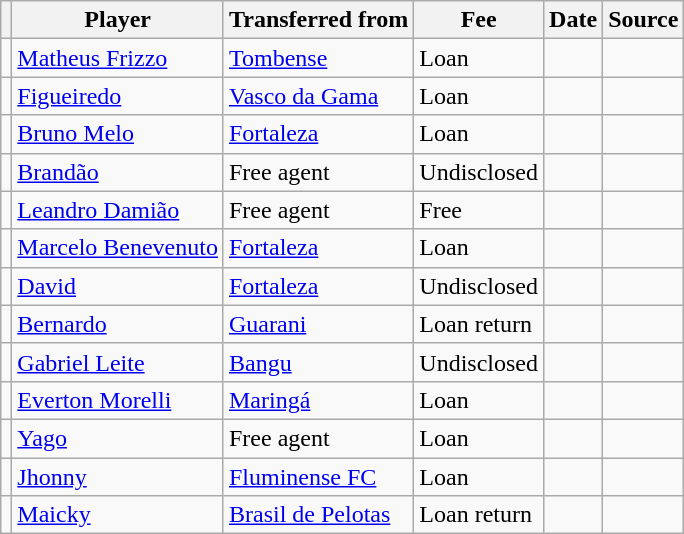<table class="wikitable plainrowheaders sortable">
<tr>
<th></th>
<th scope="col">Player</th>
<th>Transferred from</th>
<th style="width: 65px;">Fee</th>
<th scope="col">Date</th>
<th scope="col">Source</th>
</tr>
<tr>
<td align="center"></td>
<td> <a href='#'>Matheus Frizzo</a></td>
<td> <a href='#'>Tombense</a></td>
<td>Loan</td>
<td></td>
<td></td>
</tr>
<tr>
<td align="center"></td>
<td> <a href='#'>Figueiredo</a></td>
<td> <a href='#'>Vasco da Gama</a></td>
<td>Loan</td>
<td></td>
<td></td>
</tr>
<tr>
<td align="center"></td>
<td> <a href='#'>Bruno Melo</a></td>
<td> <a href='#'>Fortaleza</a></td>
<td>Loan</td>
<td></td>
<td></td>
</tr>
<tr>
<td align="center"></td>
<td> <a href='#'>Brandão</a></td>
<td>Free agent</td>
<td>Undisclosed</td>
<td></td>
<td></td>
</tr>
<tr>
<td align="center"></td>
<td> <a href='#'>Leandro Damião</a></td>
<td>Free agent</td>
<td>Free</td>
<td></td>
<td></td>
</tr>
<tr>
<td align="center"></td>
<td> <a href='#'>Marcelo Benevenuto</a></td>
<td> <a href='#'>Fortaleza</a></td>
<td>Loan</td>
<td></td>
<td></td>
</tr>
<tr>
<td align="center"></td>
<td> <a href='#'>David</a></td>
<td> <a href='#'>Fortaleza</a></td>
<td>Undisclosed</td>
<td></td>
<td></td>
</tr>
<tr>
<td align="center"></td>
<td> <a href='#'>Bernardo</a></td>
<td> <a href='#'>Guarani</a></td>
<td>Loan return</td>
<td></td>
<td></td>
</tr>
<tr>
<td align="center"></td>
<td> <a href='#'>Gabriel Leite</a></td>
<td> <a href='#'>Bangu</a></td>
<td>Undisclosed</td>
<td></td>
<td></td>
</tr>
<tr>
<td align="center"></td>
<td> <a href='#'>Everton Morelli</a></td>
<td> <a href='#'>Maringá</a></td>
<td>Loan</td>
<td></td>
<td></td>
</tr>
<tr>
<td align="center"></td>
<td> <a href='#'>Yago</a></td>
<td>Free agent</td>
<td>Loan</td>
<td></td>
<td></td>
</tr>
<tr>
<td align="center"></td>
<td> <a href='#'>Jhonny</a></td>
<td> <a href='#'>Fluminense FC</a></td>
<td>Loan</td>
<td></td>
<td></td>
</tr>
<tr>
<td align="center"></td>
<td> <a href='#'>Maicky</a></td>
<td> <a href='#'>Brasil de Pelotas</a></td>
<td>Loan return</td>
<td></td>
<td></td>
</tr>
</table>
